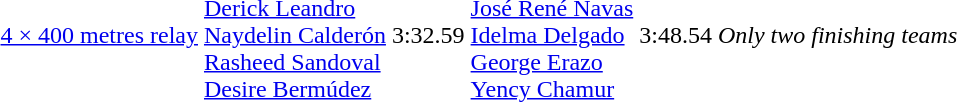<table>
<tr>
<td><a href='#'>4 × 400 metres relay</a></td>
<td> <br> <a href='#'>Derick Leandro</a><br><a href='#'>Naydelin Calderón</a><br><a href='#'>Rasheed Sandoval</a><br><a href='#'>Desire Bermúdez</a></td>
<td>3:32.59</td>
<td> <br> <a href='#'>José René Navas</a><br><a href='#'>Idelma Delgado</a><br><a href='#'>George Erazo</a><br><a href='#'>Yency Chamur</a></td>
<td>3:48.54</td>
<td colspan=2><em>Only two finishing teams</em></td>
</tr>
</table>
